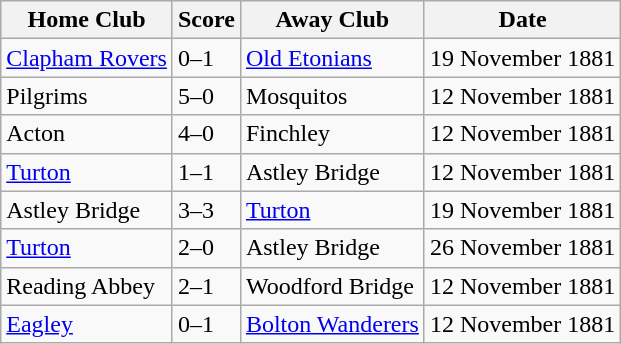<table class="wikitable">
<tr>
<th>Home Club</th>
<th>Score</th>
<th>Away Club</th>
<th>Date</th>
</tr>
<tr>
<td><a href='#'>Clapham Rovers</a></td>
<td>0–1</td>
<td><a href='#'>Old Etonians</a></td>
<td>19 November 1881</td>
</tr>
<tr>
<td>Pilgrims</td>
<td>5–0</td>
<td>Mosquitos</td>
<td>12 November 1881</td>
</tr>
<tr>
<td>Acton</td>
<td>4–0</td>
<td>Finchley</td>
<td>12 November 1881</td>
</tr>
<tr>
<td><a href='#'>Turton</a></td>
<td>1–1</td>
<td>Astley Bridge</td>
<td>12 November 1881</td>
</tr>
<tr>
<td>Astley Bridge</td>
<td>3–3</td>
<td><a href='#'>Turton</a></td>
<td>19 November 1881</td>
</tr>
<tr>
<td><a href='#'>Turton</a></td>
<td>2–0</td>
<td>Astley Bridge</td>
<td>26 November 1881</td>
</tr>
<tr>
<td>Reading Abbey</td>
<td>2–1</td>
<td>Woodford Bridge</td>
<td>12 November 1881</td>
</tr>
<tr>
<td><a href='#'>Eagley</a></td>
<td>0–1</td>
<td><a href='#'>Bolton Wanderers</a></td>
<td>12 November 1881</td>
</tr>
</table>
